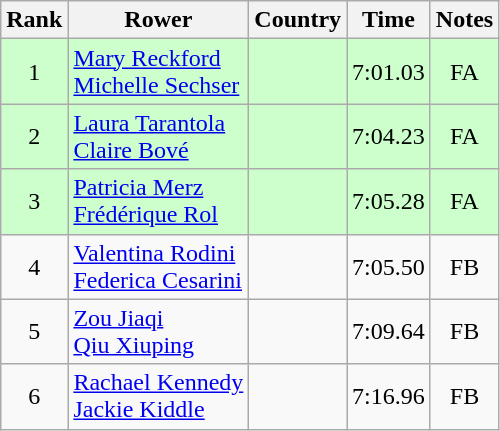<table class="wikitable" style="text-align:center">
<tr>
<th>Rank</th>
<th>Rower</th>
<th>Country</th>
<th>Time</th>
<th>Notes</th>
</tr>
<tr bgcolor=ccffcc>
<td>1</td>
<td align="left"><a href='#'>Mary Reckford</a><br><a href='#'>Michelle Sechser</a></td>
<td align="left"></td>
<td>7:01.03</td>
<td>FA</td>
</tr>
<tr bgcolor=ccffcc>
<td>2</td>
<td align="left"><a href='#'>Laura Tarantola</a><br><a href='#'>Claire Bové</a></td>
<td align="left"></td>
<td>7:04.23</td>
<td>FA</td>
</tr>
<tr bgcolor=ccffcc>
<td>3</td>
<td align="left"><a href='#'>Patricia Merz</a><br><a href='#'>Frédérique Rol</a></td>
<td align="left"></td>
<td>7:05.28</td>
<td>FA</td>
</tr>
<tr>
<td>4</td>
<td align="left"><a href='#'>Valentina Rodini</a><br><a href='#'>Federica Cesarini</a></td>
<td align="left"></td>
<td>7:05.50</td>
<td>FB</td>
</tr>
<tr>
<td>5</td>
<td align="left"><a href='#'>Zou Jiaqi</a><br><a href='#'>Qiu Xiuping</a></td>
<td align="left"></td>
<td>7:09.64</td>
<td>FB</td>
</tr>
<tr>
<td>6</td>
<td align="left"><a href='#'>Rachael Kennedy</a><br><a href='#'>Jackie Kiddle</a></td>
<td align="left"></td>
<td>7:16.96</td>
<td>FB</td>
</tr>
</table>
